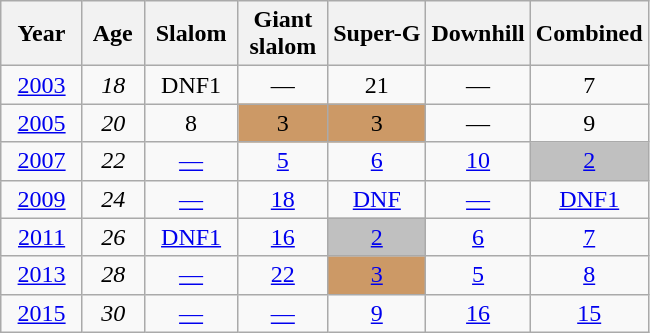<table class=wikitable style="text-align:center">
<tr>
<th>  Year  </th>
<th> Age </th>
<th> Slalom </th>
<th> Giant <br> slalom </th>
<th>Super-G</th>
<th>Downhill</th>
<th>Combined</th>
</tr>
<tr>
<td><a href='#'>2003</a></td>
<td><em>18</em></td>
<td>DNF1</td>
<td>—</td>
<td>21</td>
<td>—</td>
<td>7</td>
</tr>
<tr>
<td><a href='#'>2005</a></td>
<td><em>20</em></td>
<td>8</td>
<td style="background:#c96;">3</td>
<td style="background:#c96;">3</td>
<td>—</td>
<td>9</td>
</tr>
<tr>
<td><a href='#'>2007</a></td>
<td><em>22</em></td>
<td><a href='#'>—</a></td>
<td><a href='#'>5</a></td>
<td><a href='#'>6</a></td>
<td><a href='#'>10</a></td>
<td style="background:silver;"><a href='#'>2</a></td>
</tr>
<tr>
<td><a href='#'>2009</a></td>
<td><em>24</em></td>
<td><a href='#'>—</a></td>
<td><a href='#'>18</a></td>
<td><a href='#'>DNF</a></td>
<td><a href='#'>—</a></td>
<td><a href='#'>DNF1</a></td>
</tr>
<tr>
<td><a href='#'>2011</a></td>
<td><em>26</em></td>
<td><a href='#'>DNF1</a></td>
<td><a href='#'>16</a></td>
<td style="background:silver;"><a href='#'>2</a></td>
<td><a href='#'>6</a></td>
<td><a href='#'>7</a></td>
</tr>
<tr>
<td><a href='#'>2013</a></td>
<td><em>28</em></td>
<td><a href='#'>—</a></td>
<td><a href='#'>22</a></td>
<td style="background:#c96;"><a href='#'>3</a></td>
<td><a href='#'>5</a></td>
<td><a href='#'>8</a></td>
</tr>
<tr>
<td><a href='#'>2015</a></td>
<td><em>30</em></td>
<td><a href='#'>—</a></td>
<td><a href='#'>—</a></td>
<td><a href='#'>9</a></td>
<td><a href='#'>16</a></td>
<td><a href='#'>15</a></td>
</tr>
</table>
